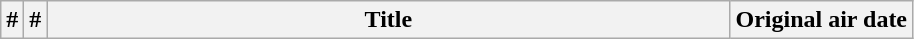<table class="wikitable plainrowheaders">
<tr>
<th>#</th>
<th>#</th>
<th style="width:28em;">Title</th>
<th>Original air date<br>











</th>
</tr>
</table>
